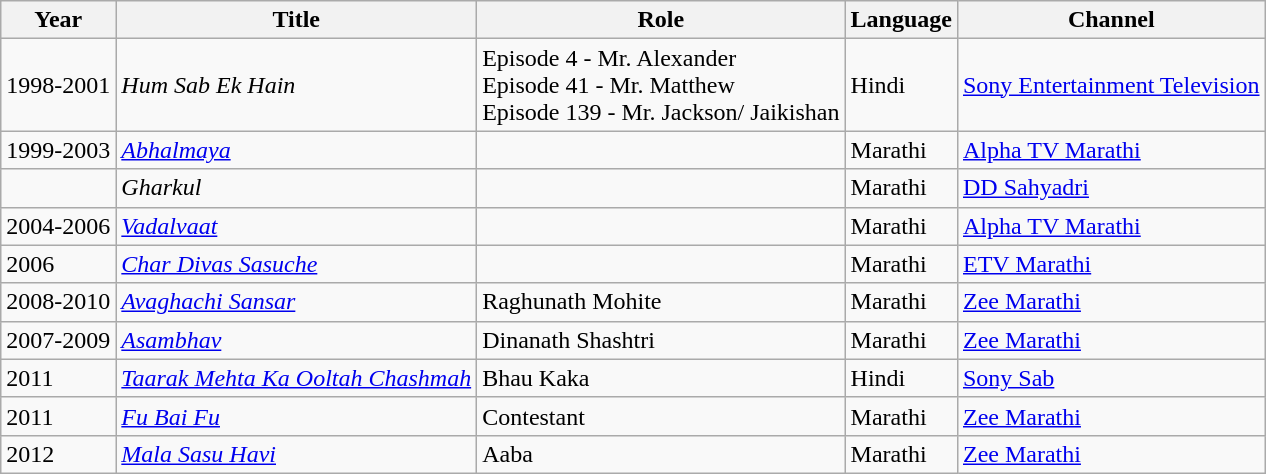<table class="wikitable sortable">
<tr>
<th>Year</th>
<th>Title</th>
<th>Role</th>
<th>Language</th>
<th>Channel</th>
</tr>
<tr>
<td>1998-2001</td>
<td><em>Hum Sab Ek Hain</em></td>
<td>Episode 4 - Mr. Alexander<br>Episode 41 - Mr. Matthew<br>Episode 139 - Mr. Jackson/ Jaikishan</td>
<td>Hindi</td>
<td><a href='#'>Sony Entertainment Television</a></td>
</tr>
<tr>
<td>1999-2003</td>
<td><em><a href='#'>Abhalmaya</a></em></td>
<td></td>
<td>Marathi</td>
<td><a href='#'>Alpha TV Marathi</a></td>
</tr>
<tr>
<td></td>
<td><em>Gharkul</em></td>
<td></td>
<td>Marathi</td>
<td><a href='#'>DD Sahyadri</a></td>
</tr>
<tr>
<td>2004-2006</td>
<td><em><a href='#'>Vadalvaat</a></em></td>
<td></td>
<td>Marathi</td>
<td><a href='#'>Alpha TV Marathi</a></td>
</tr>
<tr>
<td>2006</td>
<td><em><a href='#'>Char Divas Sasuche</a></em></td>
<td></td>
<td>Marathi</td>
<td><a href='#'>ETV Marathi</a></td>
</tr>
<tr>
<td>2008-2010</td>
<td><em><a href='#'>Avaghachi Sansar</a></em></td>
<td>Raghunath Mohite</td>
<td>Marathi</td>
<td><a href='#'>Zee Marathi</a></td>
</tr>
<tr>
<td>2007-2009</td>
<td><em><a href='#'>Asambhav</a></em></td>
<td>Dinanath Shashtri</td>
<td>Marathi</td>
<td><a href='#'>Zee Marathi</a></td>
</tr>
<tr>
<td>2011</td>
<td><em><a href='#'>Taarak Mehta Ka Ooltah Chashmah</a></em></td>
<td>Bhau Kaka</td>
<td>Hindi</td>
<td><a href='#'>Sony Sab</a></td>
</tr>
<tr>
<td>2011</td>
<td><em><a href='#'>Fu Bai Fu</a></em></td>
<td>Contestant</td>
<td>Marathi</td>
<td><a href='#'>Zee Marathi</a></td>
</tr>
<tr>
<td>2012</td>
<td><em><a href='#'>Mala Sasu Havi</a></em></td>
<td>Aaba</td>
<td>Marathi</td>
<td><a href='#'>Zee Marathi</a></td>
</tr>
</table>
